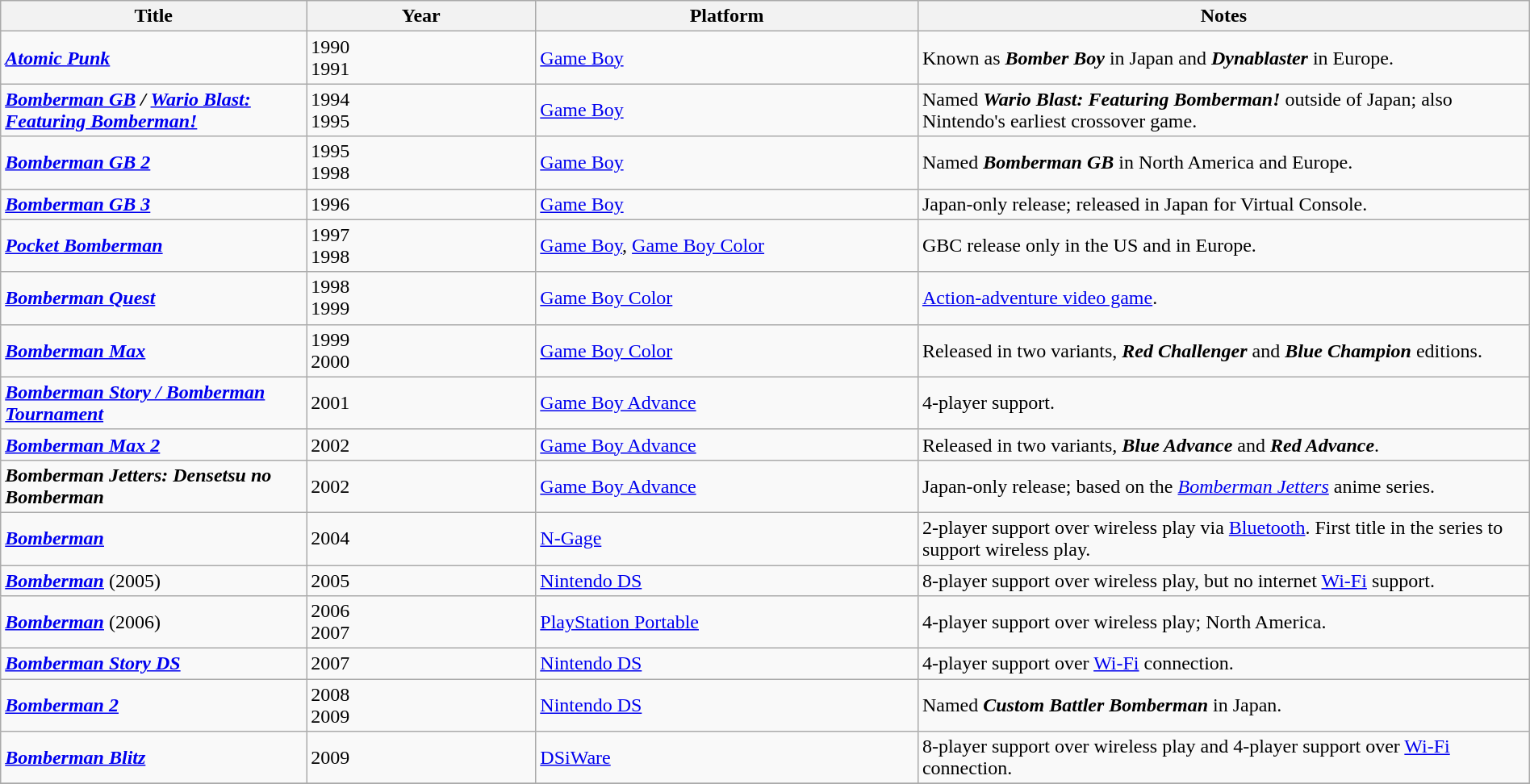<table class="wikitable sortable" style="width: 100%;">
<tr>
<th scope="col" width=20%>Title</th>
<th scope="col" width=15%>Year</th>
<th scope="col" width=25%>Platform</th>
<th scope="col" style="width:40%;" class="unsortable">Notes</th>
</tr>
<tr>
<td><strong><em><a href='#'>Atomic Punk</a></em></strong></td>
<td> 1990<br> 1991</td>
<td><a href='#'>Game Boy</a></td>
<td>Known as <strong><em>Bomber Boy</em></strong> in Japan and <strong><em>Dynablaster</em></strong> in Europe.</td>
</tr>
<tr>
<td><strong><em><a href='#'>Bomberman GB</a> / <a href='#'>Wario Blast: Featuring Bomberman!</a></em></strong></td>
<td> 1994<br> 1995</td>
<td><a href='#'>Game Boy</a></td>
<td>Named <strong><em>Wario Blast: Featuring Bomberman!</em></strong> outside of Japan; also Nintendo's earliest crossover game.</td>
</tr>
<tr>
<td><strong><em><a href='#'>Bomberman GB 2</a></em></strong></td>
<td> 1995<br> 1998</td>
<td><a href='#'>Game Boy</a></td>
<td>Named <strong><em>Bomberman GB</em></strong> in North America and Europe.</td>
</tr>
<tr>
<td><strong><em><a href='#'>Bomberman GB 3</a></em></strong></td>
<td> 1996</td>
<td><a href='#'>Game Boy</a></td>
<td>Japan-only release; released in Japan for Virtual Console.</td>
</tr>
<tr>
<td><strong><em><a href='#'>Pocket Bomberman</a></em></strong></td>
<td> 1997<br> 1998</td>
<td><a href='#'>Game Boy</a>, <a href='#'>Game Boy Color</a></td>
<td>GBC release only in the US and in Europe.</td>
</tr>
<tr>
<td><strong><em><a href='#'>Bomberman Quest</a></em></strong></td>
<td> 1998<br> 1999</td>
<td><a href='#'>Game Boy Color</a></td>
<td><a href='#'>Action-adventure video game</a>.</td>
</tr>
<tr>
<td><strong><em><a href='#'>Bomberman Max</a></em></strong></td>
<td> 1999<br> 2000</td>
<td><a href='#'>Game Boy Color</a></td>
<td>Released in two variants, <strong><em>Red Challenger</em></strong> and <strong><em>Blue Champion</em></strong> editions.</td>
</tr>
<tr>
<td><strong><em><a href='#'>Bomberman Story / Bomberman Tournament</a></em></strong></td>
<td> 2001</td>
<td><a href='#'>Game Boy Advance</a></td>
<td>4-player support.</td>
</tr>
<tr>
<td><strong><em><a href='#'>Bomberman Max 2</a></em></strong></td>
<td> 2002</td>
<td><a href='#'>Game Boy Advance</a></td>
<td>Released in two variants, <strong><em>Blue Advance</em></strong> and <strong><em>Red Advance</em></strong>.</td>
</tr>
<tr>
<td><strong><em>Bomberman Jetters: Densetsu no Bomberman</em></strong></td>
<td> 2002</td>
<td><a href='#'>Game Boy Advance</a></td>
<td>Japan-only release; based on the <em><a href='#'>Bomberman Jetters</a></em> anime series.</td>
</tr>
<tr>
<td><strong><em><a href='#'>Bomberman</a></em></strong></td>
<td> 2004</td>
<td><a href='#'>N-Gage</a></td>
<td>2-player support over wireless play via <a href='#'>Bluetooth</a>. First title in the series to support wireless play.</td>
</tr>
<tr>
<td><strong><em><a href='#'>Bomberman</a></em></strong> (2005)</td>
<td> 2005</td>
<td><a href='#'>Nintendo DS</a></td>
<td>8-player support over wireless play, but no internet <a href='#'>Wi-Fi</a> support.</td>
</tr>
<tr>
<td><strong><em><a href='#'>Bomberman</a></em></strong> (2006)</td>
<td> 2006<br> 2007</td>
<td><a href='#'>PlayStation Portable</a></td>
<td>4-player support over wireless play; North America.</td>
</tr>
<tr>
<td><strong><em><a href='#'>Bomberman Story DS</a></em></strong></td>
<td> 2007</td>
<td><a href='#'>Nintendo DS</a></td>
<td>4-player support over <a href='#'>Wi-Fi</a> connection.</td>
</tr>
<tr>
<td><strong><em><a href='#'>Bomberman 2</a></em></strong></td>
<td> 2008<br> 2009</td>
<td><a href='#'>Nintendo DS</a></td>
<td>Named <strong><em>Custom Battler Bomberman</em></strong> in Japan.</td>
</tr>
<tr>
<td><strong><em><a href='#'>Bomberman Blitz</a></em></strong></td>
<td> 2009</td>
<td><a href='#'>DSiWare</a></td>
<td>8-player support over wireless play and 4-player support over <a href='#'>Wi-Fi</a> connection.</td>
</tr>
<tr>
</tr>
</table>
